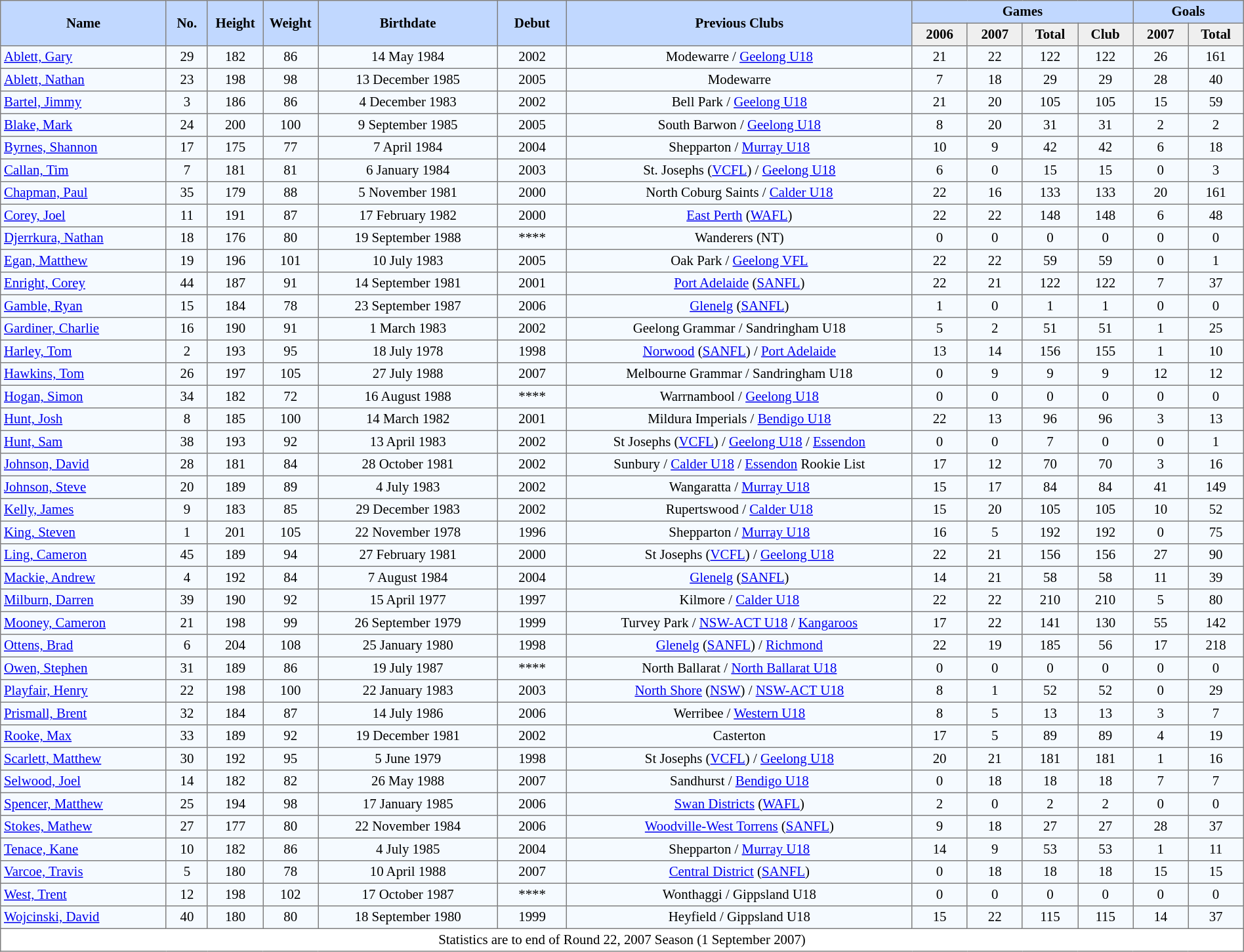<table border=1 style="border-collapse:collapse; font-size:87%; text-align:center;" cellpadding=3 cellspacing=0 width=100%>
<tr bgcolor=#C1D8FF>
<th rowspan=2 width=12%>Name</th>
<th rowspan=2 width=3%>No.</th>
<th rowspan=2 width=4%>Height</th>
<th rowspan=2 width=4%>Weight</th>
<th rowspan=2 width=13%>Birthdate</th>
<th rowspan=2 width=5%>Debut</th>
<th rowspan=2 width=25%>Previous Clubs</th>
<th colspan=4>Games</th>
<th colspan=2>Goals</th>
</tr>
<tr bgcolor=#EFEFEF>
<th width=4%>2006</th>
<th width=4%>2007</th>
<th width=4%>Total</th>
<th width=4%>Club</th>
<th width=4%>2007</th>
<th width=4%>Total</th>
</tr>
<tr bgcolor=#F5FAFF>
<td align=left><a href='#'>Ablett, Gary</a></td>
<td>29</td>
<td>182</td>
<td>86</td>
<td>14 May 1984</td>
<td>2002</td>
<td>Modewarre / <a href='#'>Geelong U18</a></td>
<td>21</td>
<td>22</td>
<td>122</td>
<td>122</td>
<td>26</td>
<td>161</td>
</tr>
<tr bgcolor=#F5FAFF>
<td align=left><a href='#'>Ablett, Nathan</a></td>
<td>23</td>
<td>198</td>
<td>98</td>
<td>13 December 1985</td>
<td>2005</td>
<td>Modewarre</td>
<td>7</td>
<td>18</td>
<td>29</td>
<td>29</td>
<td>28</td>
<td>40</td>
</tr>
<tr bgcolor=#F5FAFF>
<td align=left><a href='#'>Bartel, Jimmy</a></td>
<td>3</td>
<td>186</td>
<td>86</td>
<td>4 December 1983</td>
<td>2002</td>
<td>Bell Park / <a href='#'>Geelong U18</a></td>
<td>21</td>
<td>20</td>
<td>105</td>
<td>105</td>
<td>15</td>
<td>59</td>
</tr>
<tr bgcolor=#F5FAFF>
<td align=left><a href='#'>Blake, Mark</a></td>
<td>24</td>
<td>200</td>
<td>100</td>
<td>9 September 1985</td>
<td>2005</td>
<td>South Barwon / <a href='#'>Geelong U18</a></td>
<td>8</td>
<td>20</td>
<td>31</td>
<td>31</td>
<td>2</td>
<td>2</td>
</tr>
<tr bgcolor=#F5FAFF>
<td align=left><a href='#'>Byrnes, Shannon</a></td>
<td>17</td>
<td>175</td>
<td>77</td>
<td>7 April 1984</td>
<td>2004</td>
<td>Shepparton / <a href='#'>Murray U18</a></td>
<td>10</td>
<td>9</td>
<td>42</td>
<td>42</td>
<td>6</td>
<td>18</td>
</tr>
<tr bgcolor=#F5FAFF>
<td align=left><a href='#'>Callan, Tim</a></td>
<td>7</td>
<td>181</td>
<td>81</td>
<td>6 January 1984</td>
<td>2003</td>
<td>St. Josephs (<a href='#'>VCFL</a>) / <a href='#'>Geelong U18</a></td>
<td>6</td>
<td>0</td>
<td>15</td>
<td>15</td>
<td>0</td>
<td>3</td>
</tr>
<tr bgcolor=#F5FAFF>
<td align=left><a href='#'>Chapman, Paul</a></td>
<td>35</td>
<td>179</td>
<td>88</td>
<td>5 November 1981</td>
<td>2000</td>
<td>North Coburg Saints / <a href='#'>Calder U18</a></td>
<td>22</td>
<td>16</td>
<td>133</td>
<td>133</td>
<td>20</td>
<td>161</td>
</tr>
<tr bgcolor=#F5FAFF>
<td align=left><a href='#'>Corey, Joel</a></td>
<td>11</td>
<td>191</td>
<td>87</td>
<td>17 February 1982</td>
<td>2000</td>
<td><a href='#'>East Perth</a> (<a href='#'>WAFL</a>)</td>
<td>22</td>
<td>22</td>
<td>148</td>
<td>148</td>
<td>6</td>
<td>48</td>
</tr>
<tr bgcolor=#F5FAFF>
<td align=left><a href='#'>Djerrkura, Nathan</a></td>
<td>18</td>
<td>176</td>
<td>80</td>
<td>19 September 1988</td>
<td>****</td>
<td>Wanderers (NT)</td>
<td>0</td>
<td>0</td>
<td>0</td>
<td>0</td>
<td>0</td>
<td>0</td>
</tr>
<tr bgcolor=#F5FAFF>
<td align=left><a href='#'>Egan, Matthew</a></td>
<td>19</td>
<td>196</td>
<td>101</td>
<td>10 July 1983</td>
<td>2005</td>
<td>Oak Park / <a href='#'>Geelong VFL</a></td>
<td>22</td>
<td>22</td>
<td>59</td>
<td>59</td>
<td>0</td>
<td>1</td>
</tr>
<tr bgcolor=#F5FAFF>
<td align=left><a href='#'>Enright, Corey</a></td>
<td>44</td>
<td>187</td>
<td>91</td>
<td>14 September 1981</td>
<td>2001</td>
<td><a href='#'>Port Adelaide</a> (<a href='#'>SANFL</a>)</td>
<td>22</td>
<td>21</td>
<td>122</td>
<td>122</td>
<td>7</td>
<td>37</td>
</tr>
<tr bgcolor=#F5FAFF>
<td align=left><a href='#'>Gamble, Ryan</a></td>
<td>15</td>
<td>184</td>
<td>78</td>
<td>23 September 1987</td>
<td>2006</td>
<td><a href='#'>Glenelg</a> (<a href='#'>SANFL</a>)</td>
<td>1</td>
<td>0</td>
<td>1</td>
<td>1</td>
<td>0</td>
<td>0</td>
</tr>
<tr bgcolor=#F5FAFF>
<td align=left><a href='#'>Gardiner, Charlie</a></td>
<td>16</td>
<td>190</td>
<td>91</td>
<td>1 March 1983</td>
<td>2002</td>
<td>Geelong Grammar / Sandringham U18</td>
<td>5</td>
<td>2</td>
<td>51</td>
<td>51</td>
<td>1</td>
<td>25</td>
</tr>
<tr bgcolor=#F5FAFF>
<td align=left><a href='#'>Harley, Tom</a></td>
<td>2</td>
<td>193</td>
<td>95</td>
<td>18 July 1978</td>
<td>1998</td>
<td><a href='#'>Norwood</a> (<a href='#'>SANFL</a>) / <a href='#'>Port Adelaide</a></td>
<td>13</td>
<td>14</td>
<td>156</td>
<td>155</td>
<td>1</td>
<td>10</td>
</tr>
<tr bgcolor=#F5FAFF>
<td align=left><a href='#'>Hawkins, Tom</a></td>
<td>26</td>
<td>197</td>
<td>105</td>
<td>27 July 1988</td>
<td>2007</td>
<td>Melbourne Grammar / Sandringham U18</td>
<td>0</td>
<td>9</td>
<td>9</td>
<td>9</td>
<td>12</td>
<td>12</td>
</tr>
<tr bgcolor=#F5FAFF>
<td align=left><a href='#'>Hogan, Simon</a></td>
<td>34</td>
<td>182</td>
<td>72</td>
<td>16 August 1988</td>
<td>****</td>
<td>Warrnambool / <a href='#'>Geelong U18</a></td>
<td>0</td>
<td>0</td>
<td>0</td>
<td>0</td>
<td>0</td>
<td>0</td>
</tr>
<tr bgcolor=#F5FAFF>
<td align=left><a href='#'>Hunt, Josh</a></td>
<td>8</td>
<td>185</td>
<td>100</td>
<td>14 March 1982</td>
<td>2001</td>
<td>Mildura Imperials / <a href='#'>Bendigo U18</a></td>
<td>22</td>
<td>13</td>
<td>96</td>
<td>96</td>
<td>3</td>
<td>13</td>
</tr>
<tr bgcolor=#F5FAFF>
<td align=left><a href='#'>Hunt, Sam</a></td>
<td>38</td>
<td>193</td>
<td>92</td>
<td>13 April 1983</td>
<td>2002</td>
<td>St Josephs (<a href='#'>VCFL</a>) / <a href='#'>Geelong U18</a> / <a href='#'>Essendon</a></td>
<td>0</td>
<td>0</td>
<td>7</td>
<td>0</td>
<td>0</td>
<td>1</td>
</tr>
<tr bgcolor=#F5FAFF>
<td align=left><a href='#'>Johnson, David</a></td>
<td>28</td>
<td>181</td>
<td>84</td>
<td>28 October 1981</td>
<td>2002</td>
<td>Sunbury / <a href='#'>Calder U18</a> / <a href='#'>Essendon</a> Rookie List</td>
<td>17</td>
<td>12</td>
<td>70</td>
<td>70</td>
<td>3</td>
<td>16</td>
</tr>
<tr bgcolor=#F5FAFF>
<td align=left><a href='#'>Johnson, Steve</a></td>
<td>20</td>
<td>189</td>
<td>89</td>
<td>4 July 1983</td>
<td>2002</td>
<td>Wangaratta / <a href='#'>Murray U18</a></td>
<td>15</td>
<td>17</td>
<td>84</td>
<td>84</td>
<td>41</td>
<td>149</td>
</tr>
<tr bgcolor=#F5FAFF>
<td align=left><a href='#'>Kelly, James</a></td>
<td>9</td>
<td>183</td>
<td>85</td>
<td>29 December 1983</td>
<td>2002</td>
<td>Rupertswood / <a href='#'>Calder U18</a></td>
<td>15</td>
<td>20</td>
<td>105</td>
<td>105</td>
<td>10</td>
<td>52</td>
</tr>
<tr bgcolor=#F5FAFF>
<td align=left><a href='#'>King, Steven</a></td>
<td>1</td>
<td>201</td>
<td>105</td>
<td>22 November 1978</td>
<td>1996</td>
<td>Shepparton / <a href='#'>Murray U18</a></td>
<td>16</td>
<td>5</td>
<td>192</td>
<td>192</td>
<td>0</td>
<td>75</td>
</tr>
<tr bgcolor=#F5FAFF>
<td align=left><a href='#'>Ling, Cameron</a></td>
<td>45</td>
<td>189</td>
<td>94</td>
<td>27 February 1981</td>
<td>2000</td>
<td>St Josephs (<a href='#'>VCFL</a>) / <a href='#'>Geelong U18</a></td>
<td>22</td>
<td>21</td>
<td>156</td>
<td>156</td>
<td>27</td>
<td>90</td>
</tr>
<tr bgcolor=#F5FAFF>
<td align=left><a href='#'>Mackie, Andrew</a></td>
<td>4</td>
<td>192</td>
<td>84</td>
<td>7 August 1984</td>
<td>2004</td>
<td><a href='#'>Glenelg</a> (<a href='#'>SANFL</a>)</td>
<td>14</td>
<td>21</td>
<td>58</td>
<td>58</td>
<td>11</td>
<td>39</td>
</tr>
<tr bgcolor=#F5FAFF>
<td align=left><a href='#'>Milburn, Darren</a></td>
<td>39</td>
<td>190</td>
<td>92</td>
<td>15 April 1977</td>
<td>1997</td>
<td>Kilmore / <a href='#'>Calder U18</a></td>
<td>22</td>
<td>22</td>
<td>210</td>
<td>210</td>
<td>5</td>
<td>80</td>
</tr>
<tr bgcolor=#F5FAFF>
<td align=left><a href='#'>Mooney, Cameron</a></td>
<td>21</td>
<td>198</td>
<td>99</td>
<td>26 September 1979</td>
<td>1999</td>
<td>Turvey Park / <a href='#'>NSW-ACT U18</a> / <a href='#'>Kangaroos</a></td>
<td>17</td>
<td>22</td>
<td>141</td>
<td>130</td>
<td>55</td>
<td>142</td>
</tr>
<tr bgcolor=#F5FAFF>
<td align=left><a href='#'>Ottens, Brad</a></td>
<td>6</td>
<td>204</td>
<td>108</td>
<td>25 January 1980</td>
<td>1998</td>
<td><a href='#'>Glenelg</a> (<a href='#'>SANFL</a>) / <a href='#'>Richmond</a></td>
<td>22</td>
<td>19</td>
<td>185</td>
<td>56</td>
<td>17</td>
<td>218</td>
</tr>
<tr bgcolor=#F5FAFF>
<td align=left><a href='#'>Owen, Stephen</a></td>
<td>31</td>
<td>189</td>
<td>86</td>
<td>19 July 1987</td>
<td>****</td>
<td>North Ballarat / <a href='#'>North Ballarat U18</a></td>
<td>0</td>
<td>0</td>
<td>0</td>
<td>0</td>
<td>0</td>
<td>0</td>
</tr>
<tr bgcolor=#F5FAFF>
<td align=left><a href='#'>Playfair, Henry</a></td>
<td>22</td>
<td>198</td>
<td>100</td>
<td>22 January 1983</td>
<td>2003</td>
<td><a href='#'>North Shore</a> (<a href='#'>NSW</a>) / <a href='#'>NSW-ACT U18</a></td>
<td>8</td>
<td>1</td>
<td>52</td>
<td>52</td>
<td>0</td>
<td>29</td>
</tr>
<tr bgcolor=#F5FAFF>
<td align=left><a href='#'>Prismall, Brent</a></td>
<td>32</td>
<td>184</td>
<td>87</td>
<td>14 July 1986</td>
<td>2006</td>
<td>Werribee / <a href='#'>Western U18</a></td>
<td>8</td>
<td>5</td>
<td>13</td>
<td>13</td>
<td>3</td>
<td>7</td>
</tr>
<tr bgcolor=#F5FAFF>
<td align=left><a href='#'>Rooke, Max</a></td>
<td>33</td>
<td>189</td>
<td>92</td>
<td>19 December 1981</td>
<td>2002</td>
<td>Casterton</td>
<td>17</td>
<td>5</td>
<td>89</td>
<td>89</td>
<td>4</td>
<td>19</td>
</tr>
<tr bgcolor=#F5FAFF>
<td align=left><a href='#'>Scarlett, Matthew</a></td>
<td>30</td>
<td>192</td>
<td>95</td>
<td>5 June 1979</td>
<td>1998</td>
<td>St Josephs (<a href='#'>VCFL</a>) / <a href='#'>Geelong U18</a></td>
<td>20</td>
<td>21</td>
<td>181</td>
<td>181</td>
<td>1</td>
<td>16</td>
</tr>
<tr bgcolor=#F5FAFF>
<td align=left><a href='#'>Selwood, Joel</a></td>
<td>14</td>
<td>182</td>
<td>82</td>
<td>26 May 1988</td>
<td>2007</td>
<td>Sandhurst / <a href='#'>Bendigo U18</a></td>
<td>0</td>
<td>18</td>
<td>18</td>
<td>18</td>
<td>7</td>
<td>7</td>
</tr>
<tr bgcolor=#F5FAFF>
<td align=left><a href='#'>Spencer, Matthew</a></td>
<td>25</td>
<td>194</td>
<td>98</td>
<td>17 January 1985</td>
<td>2006</td>
<td><a href='#'>Swan Districts</a> (<a href='#'>WAFL</a>)</td>
<td>2</td>
<td>0</td>
<td>2</td>
<td>2</td>
<td>0</td>
<td>0</td>
</tr>
<tr bgcolor=#F5FAFF>
<td align=left><a href='#'>Stokes, Mathew</a></td>
<td>27</td>
<td>177</td>
<td>80</td>
<td>22 November 1984</td>
<td>2006</td>
<td><a href='#'>Woodville-West Torrens</a> (<a href='#'>SANFL</a>)</td>
<td>9</td>
<td>18</td>
<td>27</td>
<td>27</td>
<td>28</td>
<td>37</td>
</tr>
<tr bgcolor=#F5FAFF>
<td align=left><a href='#'>Tenace, Kane</a></td>
<td>10</td>
<td>182</td>
<td>86</td>
<td>4 July 1985</td>
<td>2004</td>
<td>Shepparton / <a href='#'>Murray U18</a></td>
<td>14</td>
<td>9</td>
<td>53</td>
<td>53</td>
<td>1</td>
<td>11</td>
</tr>
<tr bgcolor=#F5FAFF>
<td align=left><a href='#'>Varcoe, Travis</a></td>
<td>5</td>
<td>180</td>
<td>78</td>
<td>10 April 1988</td>
<td>2007</td>
<td><a href='#'>Central District</a> (<a href='#'>SANFL</a>)</td>
<td>0</td>
<td>18</td>
<td>18</td>
<td>18</td>
<td>15</td>
<td>15</td>
</tr>
<tr bgcolor=#F5FAFF>
<td align=left><a href='#'>West, Trent</a></td>
<td>12</td>
<td>198</td>
<td>102</td>
<td>17 October 1987</td>
<td>****</td>
<td>Wonthaggi / Gippsland U18</td>
<td>0</td>
<td>0</td>
<td>0</td>
<td>0</td>
<td>0</td>
<td>0</td>
</tr>
<tr bgcolor=#F5FAFF>
<td align=left><a href='#'>Wojcinski, David</a></td>
<td>40</td>
<td>180</td>
<td>80</td>
<td>18 September 1980</td>
<td>1999</td>
<td>Heyfield / Gippsland U18</td>
<td>15</td>
<td>22</td>
<td>115</td>
<td>115</td>
<td>14</td>
<td>37</td>
</tr>
<tr>
<td align="center" colspan="13">Statistics are to end of Round 22, 2007 Season (1 September 2007)</td>
</tr>
</table>
